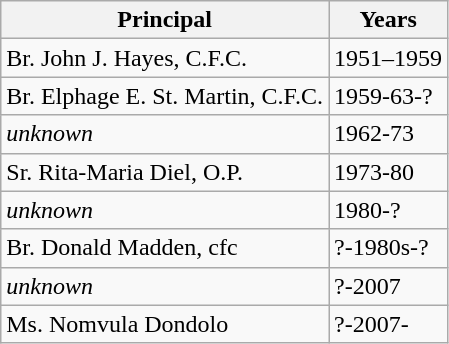<table class="wikitable">
<tr>
<th>Principal</th>
<th>Years</th>
</tr>
<tr>
<td>Br. John J. Hayes, C.F.C.</td>
<td>1951–1959</td>
</tr>
<tr>
<td>Br. Elphage E. St. Martin, C.F.C.</td>
<td>1959-63-?</td>
</tr>
<tr>
<td><em>unknown</em></td>
<td>1962-73</td>
</tr>
<tr>
<td>Sr. Rita-Maria Diel, O.P.</td>
<td>1973-80</td>
</tr>
<tr>
<td><em>unknown</em></td>
<td>1980-?</td>
</tr>
<tr>
<td>Br. Donald Madden, cfc</td>
<td>?-1980s-?</td>
</tr>
<tr>
<td><em>unknown</em></td>
<td>?-2007</td>
</tr>
<tr>
<td>Ms. Nomvula Dondolo</td>
<td>?-2007-</td>
</tr>
</table>
